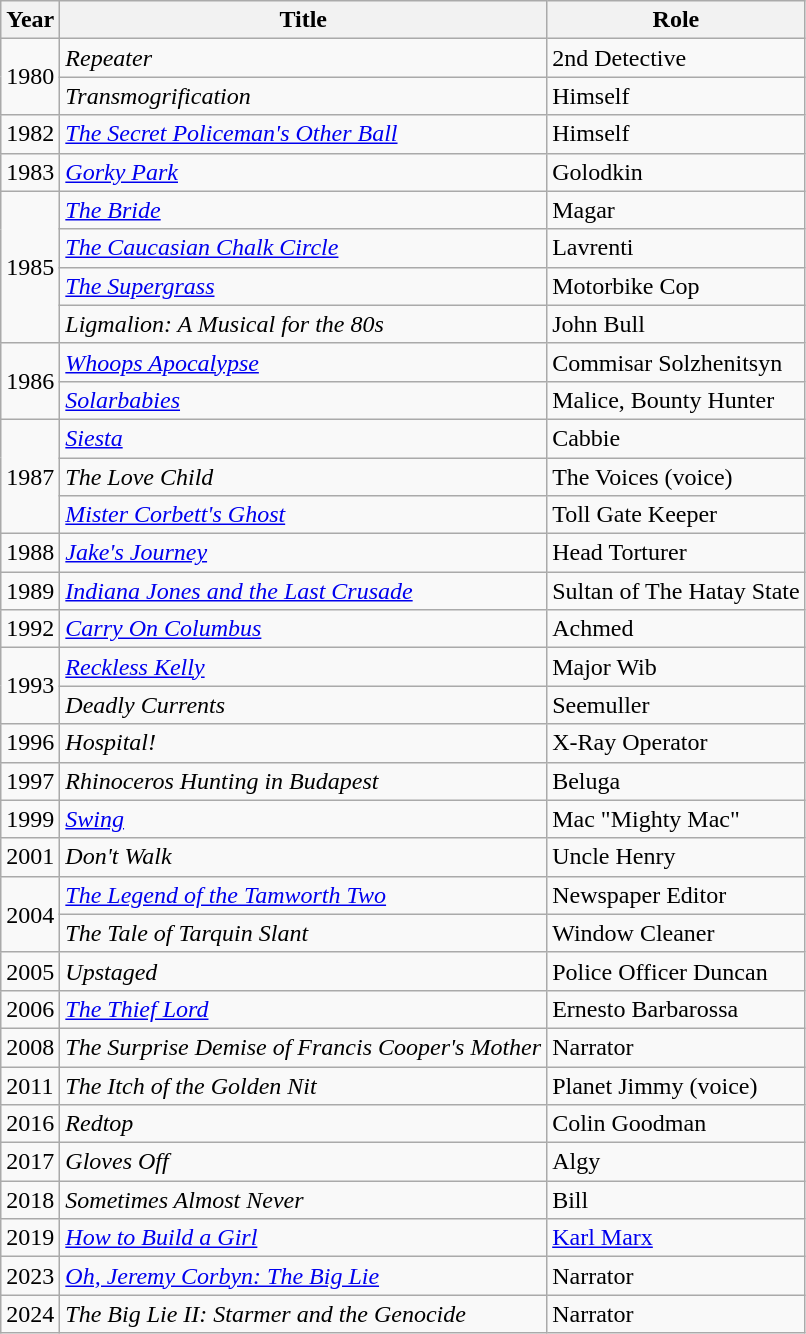<table class="wikitable sortable">
<tr>
<th>Year</th>
<th>Title</th>
<th>Role</th>
</tr>
<tr>
<td rowspan="2">1980</td>
<td><em>Repeater</em></td>
<td>2nd Detective</td>
</tr>
<tr>
<td><em>Transmogrification</em></td>
<td>Himself</td>
</tr>
<tr>
<td>1982</td>
<td><em><a href='#'>The Secret Policeman's Other Ball</a> </em></td>
<td>Himself</td>
</tr>
<tr>
<td>1983</td>
<td><em><a href='#'>Gorky Park</a></em></td>
<td>Golodkin</td>
</tr>
<tr>
<td rowspan="4">1985</td>
<td><em><a href='#'>The Bride</a></em></td>
<td>Magar</td>
</tr>
<tr>
<td><em><a href='#'>The Caucasian Chalk Circle</a></em></td>
<td>Lavrenti</td>
</tr>
<tr>
<td><em><a href='#'>The Supergrass</a> </em></td>
<td>Motorbike Cop</td>
</tr>
<tr>
<td><em>Ligmalion: A Musical for the 80s</em></td>
<td>John Bull</td>
</tr>
<tr>
<td rowspan="2">1986</td>
<td><em><a href='#'>Whoops Apocalypse</a> </em></td>
<td>Commisar Solzhenitsyn</td>
</tr>
<tr>
<td><em><a href='#'>Solarbabies</a> </em></td>
<td>Malice, Bounty Hunter</td>
</tr>
<tr>
<td rowspan="3">1987</td>
<td><em><a href='#'>Siesta</a></em></td>
<td>Cabbie</td>
</tr>
<tr>
<td><em>The Love Child</em></td>
<td>The Voices (voice)</td>
</tr>
<tr>
<td><em><a href='#'>Mister Corbett's Ghost</a></em></td>
<td>Toll Gate Keeper</td>
</tr>
<tr>
<td>1988</td>
<td><em><a href='#'>Jake's Journey</a></em></td>
<td>Head Torturer</td>
</tr>
<tr>
<td>1989</td>
<td><em><a href='#'>Indiana Jones and the Last Crusade</a> </em></td>
<td>Sultan of The Hatay State</td>
</tr>
<tr>
<td>1992</td>
<td><em><a href='#'>Carry On Columbus</a> </em></td>
<td>Achmed</td>
</tr>
<tr>
<td rowspan="2">1993</td>
<td><em><a href='#'>Reckless Kelly</a> </em></td>
<td>Major Wib</td>
</tr>
<tr>
<td><em>Deadly Currents</em></td>
<td>Seemuller</td>
</tr>
<tr>
<td>1996</td>
<td><em>Hospital!</em></td>
<td>X-Ray Operator</td>
</tr>
<tr>
<td>1997</td>
<td><em>Rhinoceros Hunting in Budapest</em></td>
<td>Beluga</td>
</tr>
<tr>
<td>1999</td>
<td><em><a href='#'>Swing</a></em></td>
<td>Mac "Mighty Mac"</td>
</tr>
<tr>
<td>2001</td>
<td><em>Don't Walk</em></td>
<td>Uncle Henry</td>
</tr>
<tr>
<td rowspan="2">2004</td>
<td><em><a href='#'>The Legend of the Tamworth Two</a></em></td>
<td>Newspaper Editor</td>
</tr>
<tr>
<td><em>The Tale of Tarquin Slant</em></td>
<td>Window Cleaner</td>
</tr>
<tr>
<td>2005</td>
<td><em>Upstaged</em></td>
<td>Police Officer Duncan</td>
</tr>
<tr>
<td>2006</td>
<td><em><a href='#'>The Thief Lord</a></em></td>
<td>Ernesto Barbarossa</td>
</tr>
<tr>
<td>2008</td>
<td><em>The Surprise Demise of Francis Cooper's Mother</em></td>
<td>Narrator</td>
</tr>
<tr>
<td>2011</td>
<td><em>The Itch of the Golden Nit</em></td>
<td>Planet Jimmy (voice)</td>
</tr>
<tr>
<td>2016</td>
<td><em>Redtop</em></td>
<td>Colin Goodman</td>
</tr>
<tr>
<td>2017</td>
<td><em>Gloves Off</em></td>
<td>Algy</td>
</tr>
<tr>
<td>2018</td>
<td><em>Sometimes Almost Never</em></td>
<td>Bill</td>
</tr>
<tr>
<td>2019</td>
<td><em><a href='#'>How to Build a Girl</a></em></td>
<td><a href='#'>Karl Marx</a></td>
</tr>
<tr>
<td>2023</td>
<td><em><a href='#'>Oh, Jeremy Corbyn: The Big Lie</a></em></td>
<td>Narrator</td>
</tr>
<tr>
<td>2024</td>
<td><em>The Big Lie II: Starmer and the Genocide</em></td>
<td>Narrator</td>
</tr>
</table>
